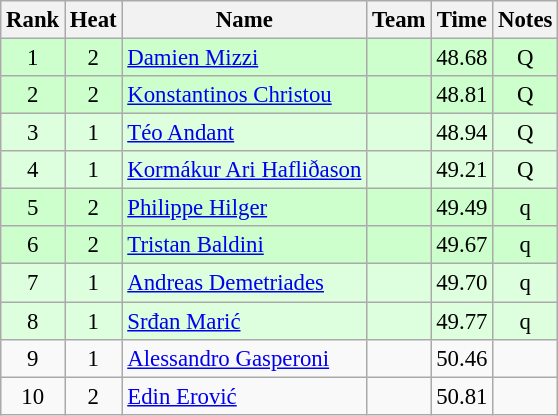<table class="wikitable sortable" style="text-align:center;font-size:95%">
<tr>
<th>Rank</th>
<th>Heat</th>
<th>Name</th>
<th>Team</th>
<th>Time</th>
<th>Notes</th>
</tr>
<tr bgcolor=ccffcc>
<td>1</td>
<td>2</td>
<td align="left"><a href='#'>Damien Mizzi</a></td>
<td align=left></td>
<td>48.68</td>
<td>Q</td>
</tr>
<tr bgcolor=ccffcc>
<td>2</td>
<td>2</td>
<td align="left"><a href='#'>Konstantinos Christou</a></td>
<td align=left></td>
<td>48.81</td>
<td>Q</td>
</tr>
<tr bgcolor=ddffdd>
<td>3</td>
<td>1</td>
<td align="left"><a href='#'>Téo Andant</a></td>
<td align=left></td>
<td>48.94</td>
<td>Q</td>
</tr>
<tr bgcolor=ddffdd>
<td>4</td>
<td>1</td>
<td align="left"><a href='#'>Kormákur Ari Hafliðason</a></td>
<td align=left></td>
<td>49.21</td>
<td>Q</td>
</tr>
<tr bgcolor=ccffcc>
<td>5</td>
<td>2</td>
<td align="left"><a href='#'>Philippe Hilger</a></td>
<td align=left></td>
<td>49.49</td>
<td>q</td>
</tr>
<tr bgcolor=ccffcc>
<td>6</td>
<td>2</td>
<td align="left"><a href='#'>Tristan Baldini</a></td>
<td align=left></td>
<td>49.67</td>
<td>q</td>
</tr>
<tr bgcolor=ddffdd>
<td>7</td>
<td>1</td>
<td align="left"><a href='#'>Andreas Demetriades</a></td>
<td align=left></td>
<td>49.70</td>
<td>q</td>
</tr>
<tr bgcolor=ddffdd>
<td>8</td>
<td>1</td>
<td align="left"><a href='#'>Srđan Marić</a></td>
<td align=left></td>
<td>49.77</td>
<td>q</td>
</tr>
<tr>
<td>9</td>
<td>1</td>
<td align="left"><a href='#'>Alessandro Gasperoni</a></td>
<td align=left></td>
<td>50.46</td>
<td></td>
</tr>
<tr>
<td>10</td>
<td>2</td>
<td align="left"><a href='#'>Edin Erović</a></td>
<td align=left></td>
<td>50.81</td>
<td></td>
</tr>
</table>
